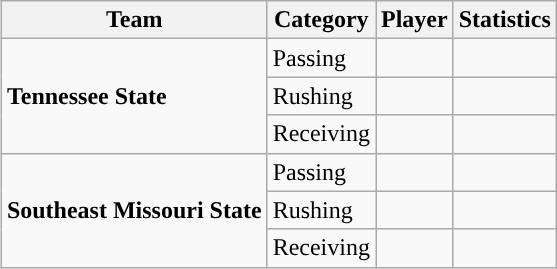<table class="wikitable" style="float: right;">
<tr>
<th>Team</th>
<th>Category</th>
<th>Player</th>
<th>Statistics</th>
</tr>
<tr>
<td rowspan=3><strong>Tennessee State</strong></td>
<td>Passing</td>
<td></td>
<td></td>
</tr>
<tr>
<td>Rushing</td>
<td></td>
<td></td>
</tr>
<tr>
<td>Receiving</td>
<td></td>
<td></td>
</tr>
<tr>
<td rowspan=3><strong>Southeast Missouri State</strong></td>
<td>Passing</td>
<td></td>
<td></td>
</tr>
<tr>
<td>Rushing</td>
<td></td>
<td></td>
</tr>
<tr>
<td>Receiving</td>
<td></td>
<td></td>
</tr>
</table>
